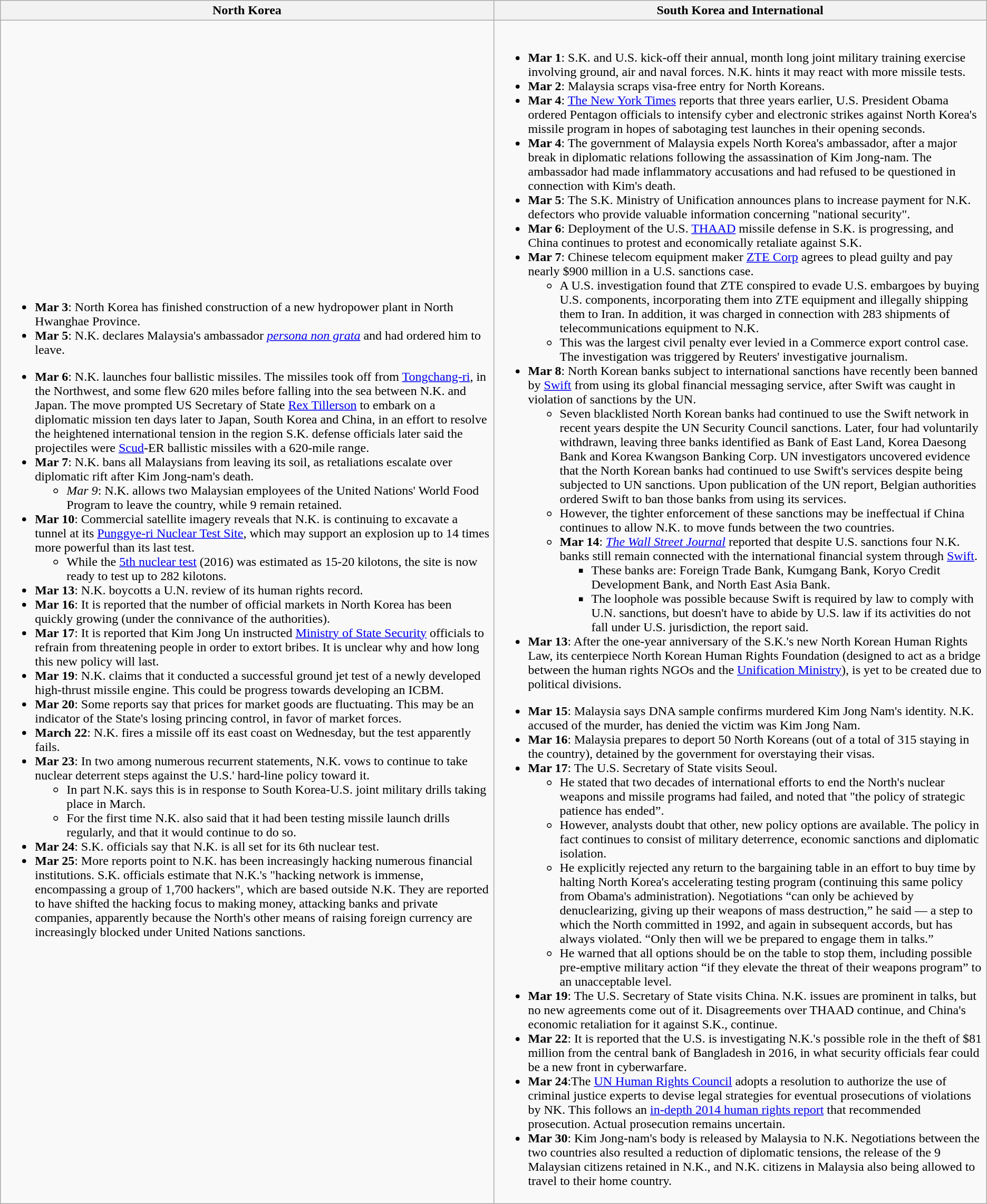<table class="wikitable" | class="wikitable" style="text-align: left">
<tr>
<th style="width: 50%;">North Korea</th>
<th style="width: 50%;">South Korea and International</th>
</tr>
<tr>
<td><br><ul><li><strong>Mar 3</strong>: North Korea has finished construction of a new hydropower plant in North Hwanghae Province.</li><li><strong>Mar 5</strong>: N.K. declares Malaysia's ambassador <em><a href='#'>persona non grata</a></em> and had ordered him to leave.</li></ul><ul><li><strong>Mar 6</strong>: N.K. launches four ballistic missiles. The missiles took off from <a href='#'>Tongchang-ri</a>, in the Northwest, and some flew 620 miles before falling into the sea between N.K. and Japan. The move prompted US Secretary of State <a href='#'>Rex Tillerson</a> to embark on a diplomatic mission ten days later to Japan, South Korea and China, in an effort to resolve the heightened international tension in the region S.K. defense officials later said the projectiles were <a href='#'>Scud</a>-ER ballistic missiles with a 620-mile range.</li><li><strong>Mar 7</strong>: N.K. bans all Malaysians from leaving its soil, as retaliations escalate over diplomatic rift after Kim Jong-nam's death.<ul><li><em>Mar 9</em>: N.K. allows two Malaysian employees of the United Nations' World Food Program to leave the country, while 9 remain retained.</li></ul></li><li><strong>Mar 10</strong>: Commercial satellite imagery reveals that N.K. is continuing to excavate a tunnel at its <a href='#'>Punggye-ri Nuclear Test Site</a>, which may support an explosion up to 14 times more powerful than its last test.<ul><li>While the <a href='#'>5th nuclear test</a> (2016) was estimated as 15-20 kilotons, the site is now ready to test up to 282 kilotons.</li></ul></li><li><strong>Mar 13</strong>:  N.K. boycotts a U.N. review of its human rights record.</li><li><strong>Mar 16</strong>: It is reported that the number of official markets in North Korea has been quickly growing (under the connivance of the authorities).</li><li><strong>Mar 17</strong>: It is reported that Kim Jong Un instructed <a href='#'>Ministry of State Security</a> officials to refrain from threatening people in order to extort bribes. It is unclear why and how long this new policy will last.</li><li><strong>Mar 19</strong>: N.K. claims that it conducted a successful ground jet test of a newly developed high-thrust missile engine. This could be progress towards developing an ICBM.</li><li><strong>Mar 20</strong>: Some reports say that prices for market goods are fluctuating. This may be an indicator of the State's losing princing control, in favor of market forces.</li><li><strong>March 22</strong>: N.K. fires a missile off its east coast on Wednesday, but the test apparently fails.</li><li><strong>Mar 23</strong>: In two among numerous recurrent statements, N.K. vows to continue to take nuclear deterrent steps against the U.S.' hard-line policy toward it.<ul><li>In part N.K. says this is in response to South Korea-U.S. joint military drills taking place in March.</li><li>For the first time N.K. also said that it had been testing missile launch drills regularly, and that it would continue to do so.</li></ul></li><li><strong>Mar 24</strong>: S.K. officials say that N.K. is all set for its 6th nuclear test.</li><li><strong>Mar 25</strong>: More reports point to N.K. has been increasingly hacking numerous financial institutions. S.K. officials estimate that N.K.'s "hacking network is immense, encompassing a group of 1,700 hackers", which are based outside N.K. They are reported to have shifted the hacking focus to making money, attacking banks and private companies, apparently because the North's other means of raising foreign currency are increasingly blocked under United Nations sanctions.</li></ul></td>
<td><br><ul><li><strong>Mar 1</strong>: S.K. and U.S. kick-off their annual, month long joint military training exercise involving ground, air and naval forces. N.K. hints it may react with more missile tests.</li><li><strong>Mar 2</strong>: Malaysia scraps visa-free entry for North Koreans.</li><li><strong>Mar 4</strong>: <a href='#'>The New York Times</a> reports that three years earlier, U.S. President Obama ordered Pentagon officials to intensify cyber and electronic strikes against North Korea's missile program in hopes of sabotaging test launches in their opening seconds.</li><li><strong>Mar 4</strong>: The government of Malaysia expels North Korea's ambassador, after a major break in diplomatic relations following the assassination of Kim Jong-nam. The ambassador had made inflammatory accusations and had refused to be questioned in connection with Kim's death.</li><li><strong>Mar 5</strong>: The S.K. Ministry of Unification announces plans to increase payment for N.K. defectors who provide valuable information concerning "national security".</li><li><strong>Mar 6</strong>: Deployment of the U.S. <a href='#'>THAAD</a> missile defense in S.K. is progressing, and China continues to protest and economically retaliate against S.K.</li><li><strong>Mar 7</strong>: Chinese telecom equipment maker <a href='#'>ZTE Corp</a> agrees to plead guilty and pay nearly $900 million in a U.S. sanctions case.<ul><li>A U.S. investigation found that ZTE conspired to evade U.S. embargoes by buying U.S. components, incorporating them into ZTE equipment and illegally shipping them to Iran. In addition, it was charged in connection with 283 shipments of telecommunications equipment to N.K.</li><li>This was the largest civil penalty ever levied in a Commerce export control case. The investigation was triggered by Reuters' investigative journalism.</li></ul></li><li><strong>Mar 8</strong>: North Korean banks subject to international sanctions have recently been banned by <a href='#'>Swift</a> from using its global financial messaging service, after Swift was caught in violation of sanctions by the UN.<ul><li>Seven blacklisted North Korean banks had continued to use the Swift network in recent years despite the UN Security Council sanctions. Later, four had voluntarily withdrawn, leaving three banks identified as Bank of East Land, Korea Daesong Bank and Korea Kwangson Banking Corp. UN investigators uncovered evidence that the North Korean banks had continued to use Swift's services despite being subjected to UN sanctions. Upon publication of the UN report, Belgian authorities ordered Swift to ban those banks from using its services.</li><li>However, the tighter enforcement of these sanctions may be ineffectual if China continues to allow N.K. to move funds between the two countries.</li><li><strong>Mar 14</strong>: <em><a href='#'>The Wall Street Journal</a></em> reported that despite U.S. sanctions four N.K. banks still remain connected with the international financial system through <a href='#'>Swift</a>.<ul><li>These banks are: Foreign Trade Bank, Kumgang Bank, Koryo Credit Development Bank, and North East Asia Bank.</li><li>The loophole was possible because Swift is required by law to comply with U.N. sanctions, but doesn't have to abide by U.S. law if its activities do not fall under U.S. jurisdiction, the report said.</li></ul></li></ul></li><li><strong>Mar 13</strong>: After the one-year anniversary of the S.K.'s new North Korean Human Rights Law, its centerpiece North Korean Human Rights Foundation (designed to act as a bridge between the human rights NGOs and the <a href='#'>Unification Ministry</a>), is yet to be created due to political divisions.</li></ul>
<ul><li><strong>Mar 15</strong>: Malaysia says DNA sample confirms murdered Kim Jong Nam's identity. N.K. accused of the murder, has denied the victim was Kim Jong Nam.</li><li><strong>Mar 16</strong>: Malaysia prepares to deport 50 North Koreans (out of a total of 315 staying in the country), detained by the government for overstaying their visas.</li><li><strong>Mar 17</strong>: The U.S. Secretary of State visits Seoul.<ul><li>He stated that two decades of international efforts to end the North's nuclear weapons and missile programs had failed, and noted that "the policy of strategic patience has ended”.</li><li>However, analysts doubt that other, new policy options are available. The policy in fact continues to consist of military deterrence, economic sanctions and diplomatic isolation.</li><li>He explicitly rejected any return to the bargaining table in an effort to buy time by halting North Korea's accelerating testing program (continuing this same policy from Obama's administration). Negotiations “can only be achieved by denuclearizing, giving up their weapons of mass destruction,” he said — a step to which the North committed in 1992, and again in subsequent accords, but has always violated. “Only then will we be prepared to engage them in talks.”</li><li>He warned that all options should be on the table to stop them, including possible pre-emptive military action “if they elevate the threat of their weapons program” to an unacceptable level.</li></ul></li><li><strong>Mar 19</strong>: The U.S. Secretary of State visits China. N.K. issues are prominent in talks, but no new agreements come out of it. Disagreements over THAAD continue, and China's economic retaliation for it against S.K., continue.</li><li><strong>Mar 22</strong>: It is reported that the U.S. is investigating N.K.'s possible role in the theft of $81 million from the central bank of Bangladesh in 2016, in what security officials fear could be a new front in cyberwarfare.</li><li><strong>Mar 24</strong>:The <a href='#'>UN Human Rights Council</a> adopts a resolution to authorize the use of criminal justice experts to devise legal strategies for eventual prosecutions of violations by NK. This follows an <a href='#'>in-depth 2014 human rights report</a> that recommended prosecution. Actual prosecution remains uncertain.</li><li><strong>Mar 30</strong>: Kim Jong-nam's body is released by Malaysia to N.K. Negotiations between the two countries also resulted a reduction of diplomatic tensions, the release of the 9 Malaysian citizens retained in N.K., and N.K. citizens in Malaysia also being allowed to travel to their home country.</li></ul></td>
</tr>
</table>
